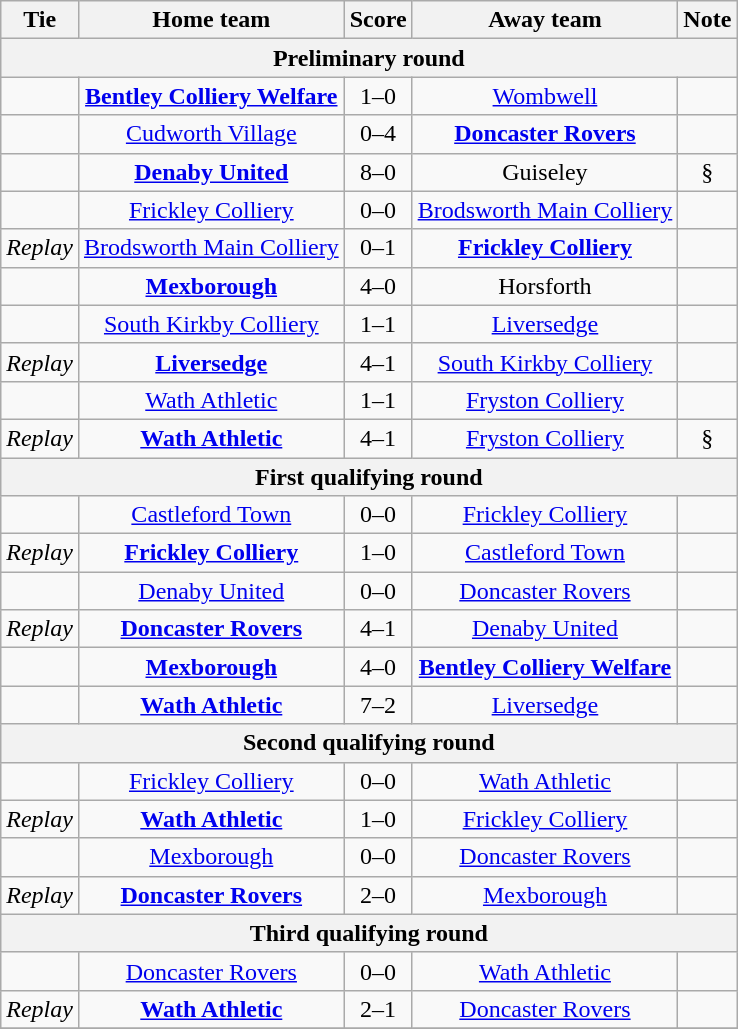<table class="wikitable" style="text-align:center;">
<tr>
<th>Tie</th>
<th>Home team</th>
<th>Score</th>
<th>Away team</th>
<th>Note</th>
</tr>
<tr>
<th colspan=5>Preliminary round</th>
</tr>
<tr>
<td></td>
<td><strong><a href='#'>Bentley Colliery Welfare</a></strong></td>
<td>1–0</td>
<td><a href='#'>Wombwell</a></td>
<td></td>
</tr>
<tr>
<td></td>
<td><a href='#'>Cudworth Village</a></td>
<td>0–4</td>
<td><strong><a href='#'>Doncaster Rovers</a></strong></td>
<td></td>
</tr>
<tr>
<td></td>
<td><strong><a href='#'>Denaby United</a></strong></td>
<td>8–0</td>
<td>Guiseley</td>
<td>§</td>
</tr>
<tr>
<td></td>
<td><a href='#'>Frickley Colliery</a></td>
<td>0–0</td>
<td><a href='#'>Brodsworth Main Colliery</a></td>
<td></td>
</tr>
<tr>
<td><em>Replay</em></td>
<td><a href='#'>Brodsworth Main Colliery</a></td>
<td>0–1</td>
<td><strong><a href='#'>Frickley Colliery</a></strong></td>
<td></td>
</tr>
<tr>
<td></td>
<td><strong><a href='#'>Mexborough</a></strong></td>
<td>4–0</td>
<td>Horsforth</td>
<td></td>
</tr>
<tr>
<td></td>
<td><a href='#'>South Kirkby Colliery</a></td>
<td>1–1</td>
<td><a href='#'>Liversedge</a></td>
<td></td>
</tr>
<tr>
<td><em>Replay</em></td>
<td><strong><a href='#'>Liversedge</a></strong></td>
<td>4–1</td>
<td><a href='#'>South Kirkby Colliery</a></td>
<td></td>
</tr>
<tr>
<td></td>
<td><a href='#'>Wath Athletic</a></td>
<td>1–1</td>
<td><a href='#'>Fryston Colliery</a></td>
<td></td>
</tr>
<tr>
<td><em>Replay</em></td>
<td><strong><a href='#'>Wath Athletic</a></strong></td>
<td>4–1</td>
<td><a href='#'>Fryston Colliery</a></td>
<td>§</td>
</tr>
<tr>
<th colspan=5>First qualifying round</th>
</tr>
<tr>
<td></td>
<td><a href='#'>Castleford Town</a></td>
<td>0–0</td>
<td><a href='#'>Frickley Colliery</a></td>
<td></td>
</tr>
<tr>
<td><em>Replay</em></td>
<td><strong><a href='#'>Frickley Colliery</a></strong></td>
<td>1–0</td>
<td><a href='#'>Castleford Town</a></td>
<td></td>
</tr>
<tr>
<td></td>
<td><a href='#'>Denaby United</a></td>
<td>0–0</td>
<td><a href='#'>Doncaster Rovers</a></td>
<td></td>
</tr>
<tr>
<td><em>Replay</em></td>
<td><strong><a href='#'>Doncaster Rovers</a></strong></td>
<td>4–1</td>
<td><a href='#'>Denaby United</a></td>
<td></td>
</tr>
<tr>
<td></td>
<td><strong><a href='#'>Mexborough</a></strong></td>
<td>4–0</td>
<td><strong><a href='#'>Bentley Colliery Welfare</a></strong></td>
<td></td>
</tr>
<tr>
<td></td>
<td><strong><a href='#'>Wath Athletic</a></strong></td>
<td>7–2</td>
<td><a href='#'>Liversedge</a></td>
<td></td>
</tr>
<tr>
<th colspan=5>Second qualifying round</th>
</tr>
<tr>
<td></td>
<td><a href='#'>Frickley Colliery</a></td>
<td>0–0</td>
<td><a href='#'>Wath Athletic</a></td>
<td></td>
</tr>
<tr>
<td><em>Replay</em></td>
<td><strong><a href='#'>Wath Athletic</a></strong></td>
<td>1–0</td>
<td><a href='#'>Frickley Colliery</a></td>
<td></td>
</tr>
<tr>
<td></td>
<td><a href='#'>Mexborough</a></td>
<td>0–0</td>
<td><a href='#'>Doncaster Rovers</a></td>
<td></td>
</tr>
<tr>
<td><em>Replay</em></td>
<td><strong><a href='#'>Doncaster Rovers</a></strong></td>
<td>2–0</td>
<td><a href='#'>Mexborough</a></td>
<td></td>
</tr>
<tr>
<th colspan=5>Third qualifying round</th>
</tr>
<tr>
<td></td>
<td><a href='#'>Doncaster Rovers</a></td>
<td>0–0</td>
<td><a href='#'>Wath Athletic</a></td>
<td></td>
</tr>
<tr>
<td><em>Replay</em></td>
<td><strong><a href='#'>Wath Athletic</a></strong></td>
<td>2–1</td>
<td><a href='#'>Doncaster Rovers</a></td>
<td></td>
</tr>
<tr>
</tr>
</table>
